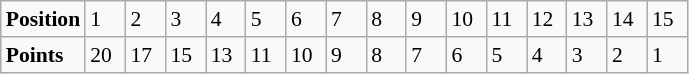<table class="wikitable" style="font-size: 90%;">
<tr>
<td><strong>Position</strong></td>
<td width=20>1</td>
<td width=20>2</td>
<td width=20>3</td>
<td width=20>4</td>
<td width=20>5</td>
<td width=20>6</td>
<td width=20>7</td>
<td width=20>8</td>
<td width=20>9</td>
<td width=20>10</td>
<td width=20>11</td>
<td width=20>12</td>
<td width=20>13</td>
<td width=20>14</td>
<td width=20>15</td>
</tr>
<tr>
<td><strong>Points</strong></td>
<td>20</td>
<td>17</td>
<td>15</td>
<td>13</td>
<td>11</td>
<td>10</td>
<td>9</td>
<td>8</td>
<td>7</td>
<td>6</td>
<td>5</td>
<td>4</td>
<td>3</td>
<td>2</td>
<td>1</td>
</tr>
</table>
